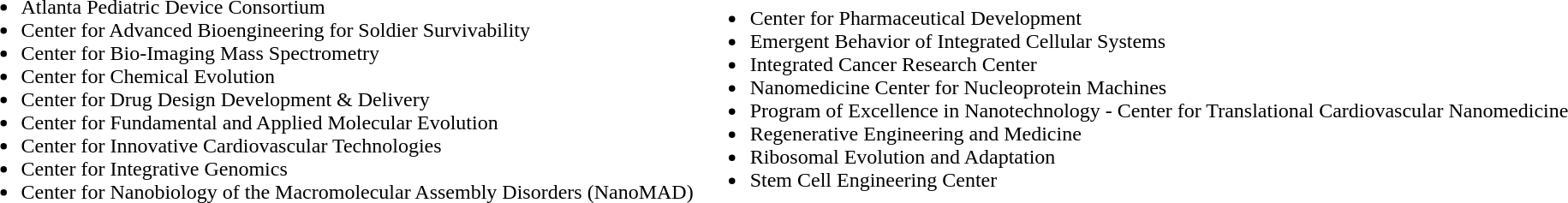<table>
<tr>
<td><br><ul><li>Atlanta Pediatric Device Consortium</li><li>Center for Advanced Bioengineering for Soldier Survivability</li><li>Center for Bio-Imaging Mass Spectrometry</li><li>Center for Chemical Evolution</li><li>Center for Drug Design Development & Delivery</li><li>Center for Fundamental and Applied Molecular Evolution</li><li>Center for Innovative Cardiovascular Technologies</li><li>Center for Integrative Genomics</li><li>Center for Nanobiology of the Macromolecular Assembly Disorders (NanoMAD)</li></ul></td>
<td><br><ul><li>Center for Pharmaceutical Development</li><li>Emergent Behavior of Integrated Cellular Systems</li><li>Integrated Cancer Research Center</li><li>Nanomedicine Center for Nucleoprotein Machines</li><li>Program of Excellence in Nanotechnology - Center for Translational Cardiovascular Nanomedicine</li><li>Regenerative Engineering and Medicine</li><li>Ribosomal Evolution and Adaptation</li><li>Stem Cell Engineering Center</li></ul></td>
</tr>
</table>
